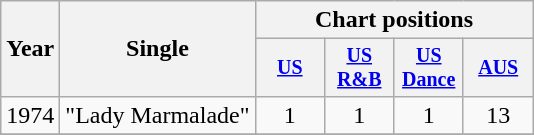<table class="wikitable" style="text-align:center;">
<tr>
<th rowspan="2">Year</th>
<th rowspan="2">Single</th>
<th colspan="4">Chart positions</th>
</tr>
<tr style="font-size:smaller;">
<th width="40"><a href='#'>US</a></th>
<th width="40"><a href='#'>US<br>R&B</a></th>
<th width="40"><a href='#'>US<br>Dance</a></th>
<th width="40"><a href='#'>AUS</a></th>
</tr>
<tr>
<td rowspan="1">1974</td>
<td align="left">"Lady Marmalade"</td>
<td>1</td>
<td>1</td>
<td>1</td>
<td>13</td>
</tr>
<tr>
</tr>
</table>
